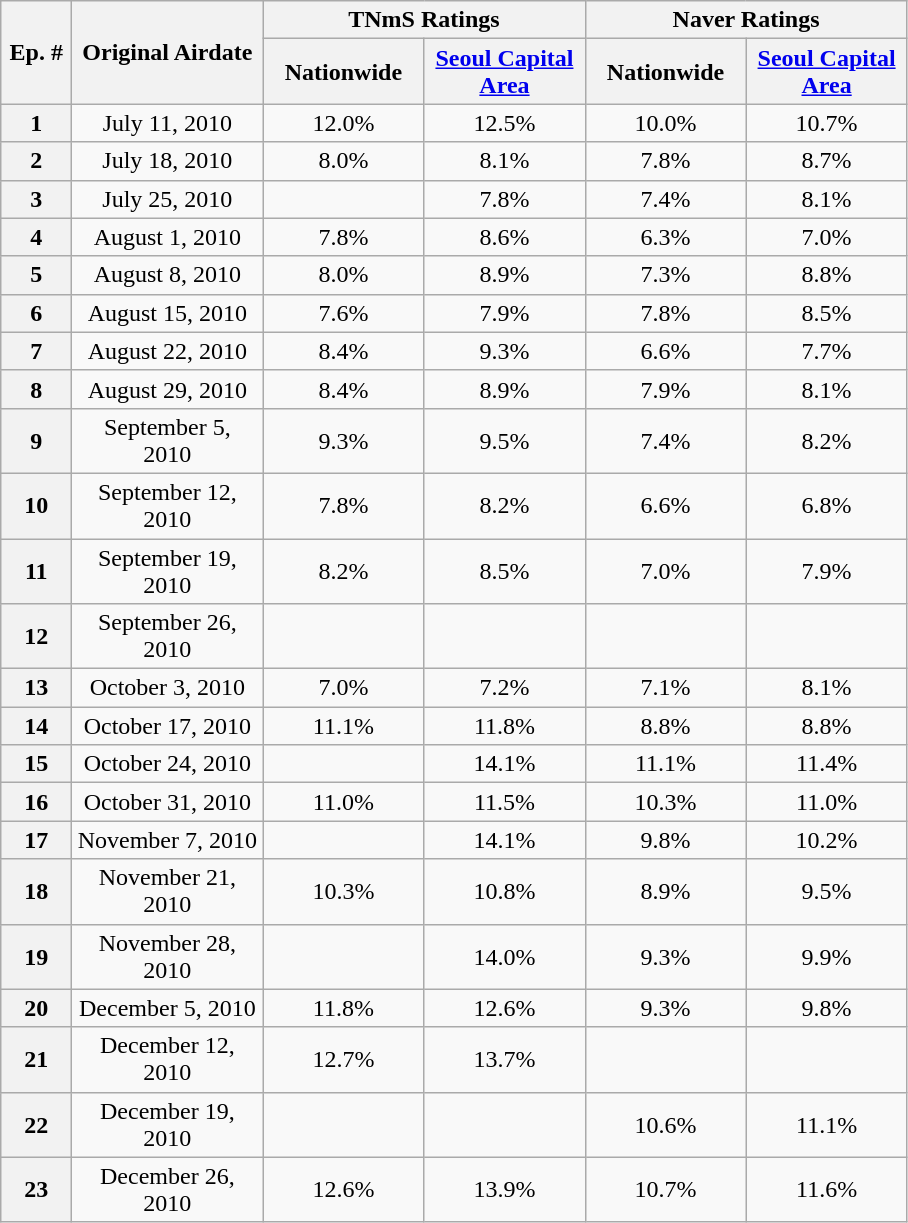<table class=wikitable style="text-align:center">
<tr>
<th rowspan="2" style="width:40px;">Ep. #</th>
<th rowspan="2" style="width:120px;">Original Airdate</th>
<th colspan="2">TNmS Ratings</th>
<th colspan="2">Naver Ratings</th>
</tr>
<tr>
<th width=100>Nationwide</th>
<th width=100><a href='#'>Seoul Capital Area</a></th>
<th width=100>Nationwide</th>
<th width=100><a href='#'>Seoul Capital Area</a></th>
</tr>
<tr>
<th>1</th>
<td>July 11, 2010</td>
<td>12.0%</td>
<td>12.5%</td>
<td>10.0%</td>
<td>10.7%</td>
</tr>
<tr>
<th>2</th>
<td>July 18, 2010</td>
<td>8.0%</td>
<td>8.1%</td>
<td>7.8%</td>
<td>8.7%</td>
</tr>
<tr>
<th>3</th>
<td>July 25, 2010</td>
<td></td>
<td>7.8%</td>
<td>7.4%</td>
<td>8.1%</td>
</tr>
<tr>
<th>4</th>
<td>August 1, 2010</td>
<td>7.8%</td>
<td>8.6%</td>
<td>6.3%</td>
<td>7.0%</td>
</tr>
<tr>
<th>5</th>
<td>August 8, 2010</td>
<td>8.0%</td>
<td>8.9%</td>
<td>7.3%</td>
<td>8.8%</td>
</tr>
<tr>
<th>6</th>
<td>August 15, 2010</td>
<td>7.6%</td>
<td>7.9%</td>
<td>7.8%</td>
<td>8.5%</td>
</tr>
<tr>
<th>7</th>
<td>August 22, 2010</td>
<td>8.4%</td>
<td>9.3%</td>
<td>6.6%</td>
<td>7.7%</td>
</tr>
<tr>
<th>8</th>
<td>August 29, 2010</td>
<td>8.4%</td>
<td>8.9%</td>
<td>7.9%</td>
<td>8.1%</td>
</tr>
<tr>
<th>9</th>
<td>September 5, 2010</td>
<td>9.3%</td>
<td>9.5%</td>
<td>7.4%</td>
<td>8.2%</td>
</tr>
<tr>
<th>10</th>
<td>September 12, 2010</td>
<td>7.8%</td>
<td>8.2%</td>
<td>6.6%</td>
<td>6.8%</td>
</tr>
<tr>
<th>11</th>
<td>September 19, 2010</td>
<td>8.2%</td>
<td>8.5%</td>
<td>7.0%</td>
<td>7.9%</td>
</tr>
<tr>
<th>12</th>
<td>September 26, 2010</td>
<td></td>
<td></td>
<td></td>
<td></td>
</tr>
<tr>
<th>13</th>
<td>October 3, 2010</td>
<td>7.0%</td>
<td>7.2%</td>
<td>7.1%</td>
<td>8.1%</td>
</tr>
<tr>
<th>14</th>
<td>October 17, 2010</td>
<td>11.1%</td>
<td>11.8%</td>
<td>8.8%</td>
<td>8.8%</td>
</tr>
<tr>
<th>15</th>
<td>October 24, 2010</td>
<td></td>
<td>14.1%</td>
<td>11.1%</td>
<td>11.4%</td>
</tr>
<tr>
<th>16</th>
<td>October 31, 2010</td>
<td>11.0%</td>
<td>11.5%</td>
<td>10.3%</td>
<td>11.0%</td>
</tr>
<tr>
<th>17</th>
<td>November 7, 2010</td>
<td></td>
<td>14.1%</td>
<td>9.8%</td>
<td>10.2%</td>
</tr>
<tr>
<th>18</th>
<td>November 21, 2010</td>
<td>10.3%</td>
<td>10.8%</td>
<td>8.9%</td>
<td>9.5%</td>
</tr>
<tr>
<th>19</th>
<td>November 28, 2010</td>
<td></td>
<td>14.0%</td>
<td>9.3%</td>
<td>9.9%</td>
</tr>
<tr>
<th>20</th>
<td>December 5, 2010</td>
<td>11.8%</td>
<td>12.6%</td>
<td>9.3%</td>
<td>9.8%</td>
</tr>
<tr>
<th>21</th>
<td>December 12, 2010</td>
<td>12.7%</td>
<td>13.7%</td>
<td></td>
<td></td>
</tr>
<tr>
<th>22</th>
<td>December 19, 2010</td>
<td></td>
<td></td>
<td>10.6%</td>
<td>11.1%</td>
</tr>
<tr>
<th>23</th>
<td>December 26, 2010</td>
<td>12.6%</td>
<td>13.9%</td>
<td>10.7%</td>
<td>11.6%</td>
</tr>
</table>
